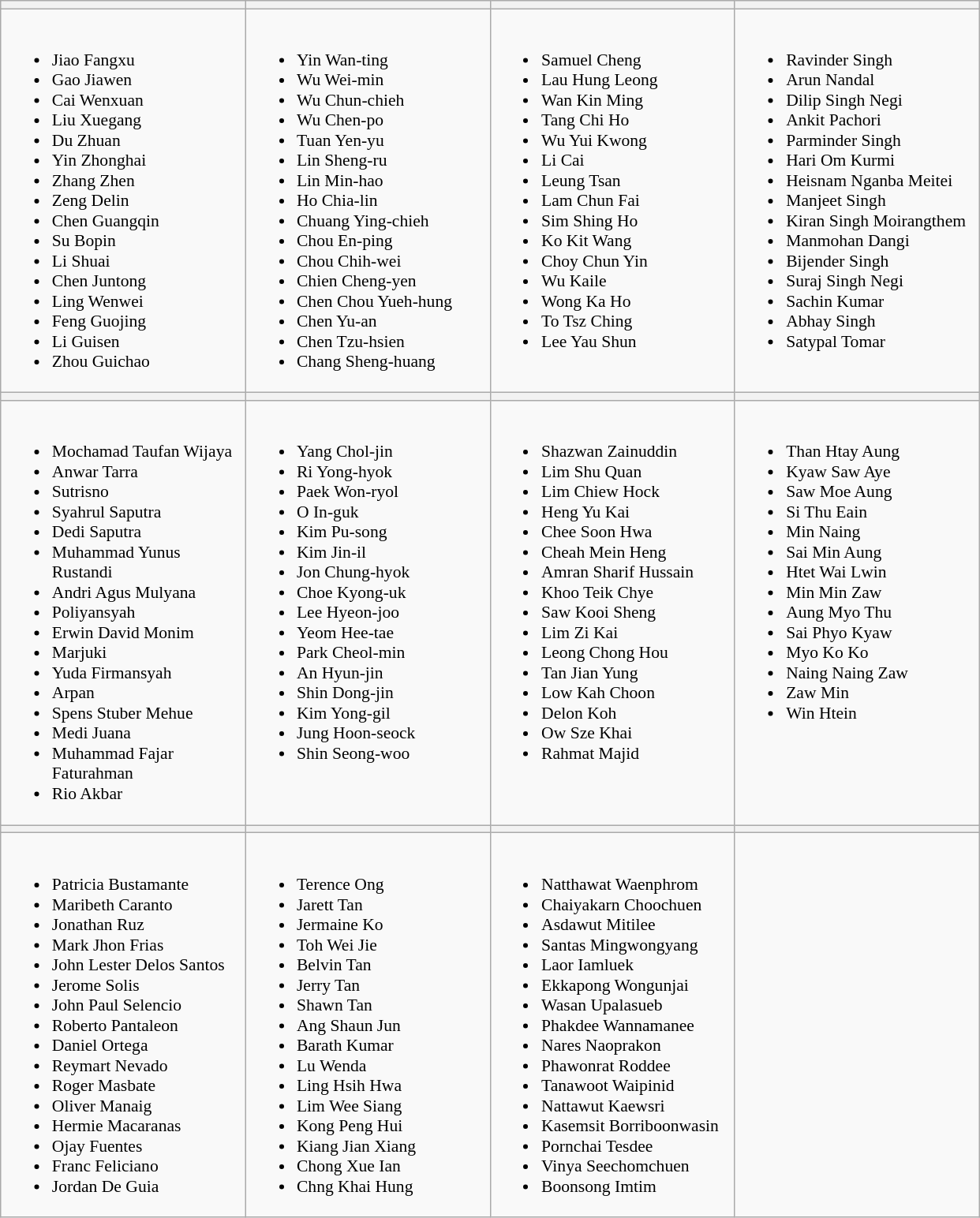<table class="wikitable" style="font-size:90%">
<tr>
<th width=200></th>
<th width=200></th>
<th width=200></th>
<th width=200></th>
</tr>
<tr>
<td valign=top><br><ul><li>Jiao Fangxu</li><li>Gao Jiawen</li><li>Cai Wenxuan</li><li>Liu Xuegang</li><li>Du Zhuan</li><li>Yin Zhonghai</li><li>Zhang Zhen</li><li>Zeng Delin</li><li>Chen Guangqin</li><li>Su Bopin</li><li>Li Shuai</li><li>Chen Juntong</li><li>Ling Wenwei</li><li>Feng Guojing</li><li>Li Guisen</li><li>Zhou Guichao</li></ul></td>
<td valign=top><br><ul><li>Yin Wan-ting</li><li>Wu Wei-min</li><li>Wu Chun-chieh</li><li>Wu Chen-po</li><li>Tuan Yen-yu</li><li>Lin Sheng-ru</li><li>Lin Min-hao</li><li>Ho Chia-lin</li><li>Chuang Ying-chieh</li><li>Chou En-ping</li><li>Chou Chih-wei</li><li>Chien Cheng-yen</li><li>Chen Chou Yueh-hung</li><li>Chen Yu-an</li><li>Chen Tzu-hsien</li><li>Chang Sheng-huang</li></ul></td>
<td valign=top><br><ul><li>Samuel Cheng</li><li>Lau Hung Leong</li><li>Wan Kin Ming</li><li>Tang Chi Ho</li><li>Wu Yui Kwong</li><li>Li Cai</li><li>Leung Tsan</li><li>Lam Chun Fai</li><li>Sim Shing Ho</li><li>Ko Kit Wang</li><li>Choy Chun Yin</li><li>Wu Kaile</li><li>Wong Ka Ho</li><li>To Tsz Ching</li><li>Lee Yau Shun</li></ul></td>
<td valign=top><br><ul><li>Ravinder Singh</li><li>Arun Nandal</li><li>Dilip Singh Negi</li><li>Ankit Pachori</li><li>Parminder Singh</li><li>Hari Om Kurmi</li><li>Heisnam Nganba Meitei</li><li>Manjeet Singh</li><li>Kiran Singh Moirangthem</li><li>Manmohan Dangi</li><li>Bijender Singh</li><li>Suraj Singh Negi</li><li>Sachin Kumar</li><li>Abhay Singh</li><li>Satypal Tomar</li></ul></td>
</tr>
<tr>
<th></th>
<th></th>
<th></th>
<th></th>
</tr>
<tr>
<td valign=top><br><ul><li>Mochamad Taufan Wijaya</li><li>Anwar Tarra</li><li>Sutrisno</li><li>Syahrul Saputra</li><li>Dedi Saputra</li><li>Muhammad Yunus Rustandi</li><li>Andri Agus Mulyana</li><li>Poliyansyah</li><li>Erwin David Monim</li><li>Marjuki</li><li>Yuda Firmansyah</li><li>Arpan</li><li>Spens Stuber Mehue</li><li>Medi Juana</li><li>Muhammad Fajar Faturahman</li><li>Rio Akbar</li></ul></td>
<td valign=top><br><ul><li>Yang Chol-jin</li><li>Ri Yong-hyok</li><li>Paek Won-ryol</li><li>O In-guk</li><li>Kim Pu-song</li><li>Kim Jin-il</li><li>Jon Chung-hyok</li><li>Choe Kyong-uk</li><li>Lee Hyeon-joo</li><li>Yeom Hee-tae</li><li>Park Cheol-min</li><li>An Hyun-jin</li><li>Shin Dong-jin</li><li>Kim Yong-gil</li><li>Jung Hoon-seock</li><li>Shin Seong-woo</li></ul></td>
<td valign=top><br><ul><li>Shazwan Zainuddin</li><li>Lim Shu Quan</li><li>Lim Chiew Hock</li><li>Heng Yu Kai</li><li>Chee Soon Hwa</li><li>Cheah Mein Heng</li><li>Amran Sharif Hussain</li><li>Khoo Teik Chye</li><li>Saw Kooi Sheng</li><li>Lim Zi Kai</li><li>Leong Chong Hou</li><li>Tan Jian Yung</li><li>Low Kah Choon</li><li>Delon Koh</li><li>Ow Sze Khai</li><li>Rahmat Majid</li></ul></td>
<td valign=top><br><ul><li>Than Htay Aung</li><li>Kyaw Saw Aye</li><li>Saw Moe Aung</li><li>Si Thu Eain</li><li>Min Naing</li><li>Sai Min Aung</li><li>Htet Wai Lwin</li><li>Min Min Zaw</li><li>Aung Myo Thu</li><li>Sai Phyo Kyaw</li><li>Myo Ko Ko</li><li>Naing Naing Zaw</li><li>Zaw Min</li><li>Win Htein</li></ul></td>
</tr>
<tr>
<th></th>
<th></th>
<th></th>
<th></th>
</tr>
<tr>
<td valign=top><br><ul><li>Patricia Bustamante</li><li>Maribeth Caranto</li><li>Jonathan Ruz</li><li>Mark Jhon Frias</li><li>John Lester Delos Santos</li><li>Jerome Solis</li><li>John Paul Selencio</li><li>Roberto Pantaleon</li><li>Daniel Ortega</li><li>Reymart Nevado</li><li>Roger Masbate</li><li>Oliver Manaig</li><li>Hermie Macaranas</li><li>Ojay Fuentes</li><li>Franc Feliciano</li><li>Jordan De Guia</li></ul></td>
<td valign=top><br><ul><li>Terence Ong</li><li>Jarett Tan</li><li>Jermaine Ko</li><li>Toh Wei Jie</li><li>Belvin Tan</li><li>Jerry Tan</li><li>Shawn Tan</li><li>Ang Shaun Jun</li><li>Barath Kumar</li><li>Lu Wenda</li><li>Ling Hsih Hwa</li><li>Lim Wee Siang</li><li>Kong Peng Hui</li><li>Kiang Jian Xiang</li><li>Chong Xue Ian</li><li>Chng Khai Hung</li></ul></td>
<td valign=top><br><ul><li>Natthawat Waenphrom</li><li>Chaiyakarn Choochuen</li><li>Asdawut Mitilee</li><li>Santas Mingwongyang</li><li>Laor Iamluek</li><li>Ekkapong Wongunjai</li><li>Wasan Upalasueb</li><li>Phakdee Wannamanee</li><li>Nares Naoprakon</li><li>Phawonrat Roddee</li><li>Tanawoot Waipinid</li><li>Nattawut Kaewsri</li><li>Kasemsit Borriboonwasin</li><li>Pornchai Tesdee</li><li>Vinya Seechomchuen</li><li>Boonsong Imtim</li></ul></td>
<td valign=top></td>
</tr>
</table>
